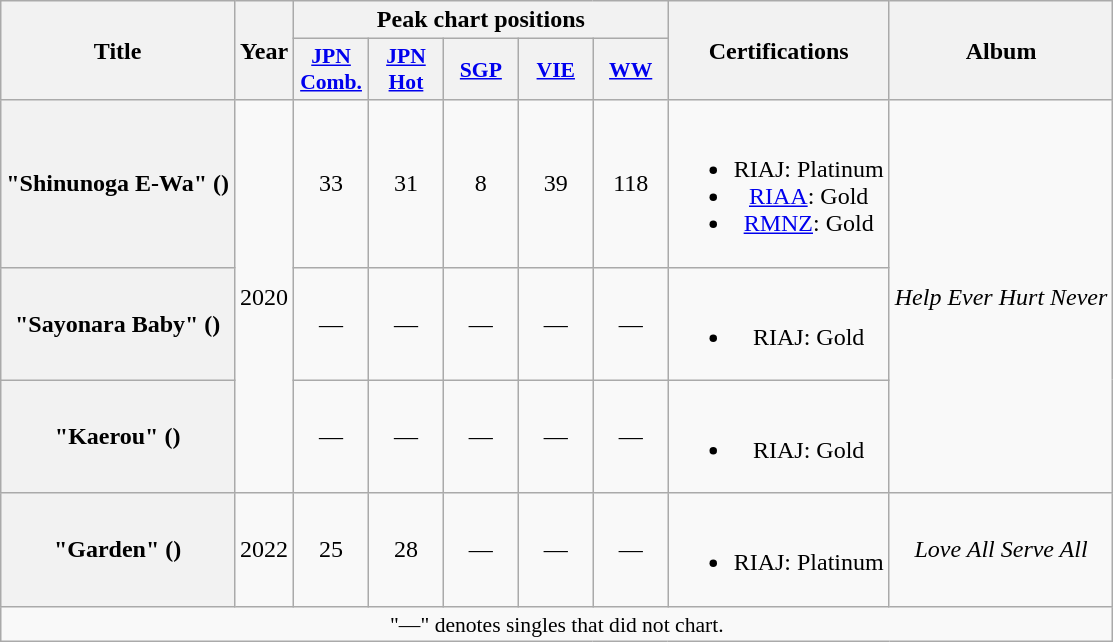<table class="wikitable plainrowheaders" style="text-align:center;" border="1">
<tr>
<th scope="col" rowspan="2">Title</th>
<th scope="col" rowspan="2">Year</th>
<th colspan="5" scope="col">Peak chart positions</th>
<th scope="col" rowspan="2">Certifications</th>
<th scope="col" rowspan="2">Album</th>
</tr>
<tr>
<th scope="col" style="width:3em;font-size:90%;"><a href='#'>JPN<br>Comb.</a><br></th>
<th scope="col" style="width:3em;font-size:90%;"><a href='#'>JPN<br>Hot</a><br></th>
<th scope="col" style="width:3em;font-size:90%;"><a href='#'>SGP</a><br></th>
<th scope="col" style="width:3em;font-size:90%;"><a href='#'>VIE</a><br></th>
<th scope="col" style="width:3em;font-size:90%;"><a href='#'>WW</a><br></th>
</tr>
<tr>
<th scope="row">"Shinunoga E-Wa" ()</th>
<td rowspan="3">2020</td>
<td>33</td>
<td>31</td>
<td>8</td>
<td>39</td>
<td>118</td>
<td><br><ul><li>RIAJ: Platinum </li><li><a href='#'>RIAA</a>: Gold</li><li><a href='#'>RMNZ</a>: Gold</li></ul></td>
<td rowspan="3"><em>Help Ever Hurt Never</em></td>
</tr>
<tr>
<th scope="row">"Sayonara Baby" ()</th>
<td>—</td>
<td>—</td>
<td>—</td>
<td>—</td>
<td>—</td>
<td><br><ul><li>RIAJ: Gold </li></ul></td>
</tr>
<tr>
<th scope="row">"Kaerou" ()</th>
<td>—</td>
<td>—</td>
<td>—</td>
<td>—</td>
<td>—</td>
<td><br><ul><li>RIAJ: Gold </li></ul></td>
</tr>
<tr>
<th scope="row">"Garden" ()</th>
<td>2022</td>
<td>25</td>
<td>28</td>
<td>—</td>
<td>—</td>
<td>—</td>
<td><br><ul><li>RIAJ: Platinum </li></ul></td>
<td><em>Love All Serve All</em></td>
</tr>
<tr>
<td colspan="9" style="font-size:90%">"—" denotes singles that did not chart.</td>
</tr>
</table>
